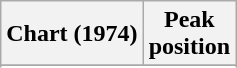<table class="wikitable sortable plainrowheaders" style="text-align:center">
<tr>
<th scope="col">Chart (1974)</th>
<th scope="col">Peak<br> position</th>
</tr>
<tr>
</tr>
<tr>
</tr>
</table>
